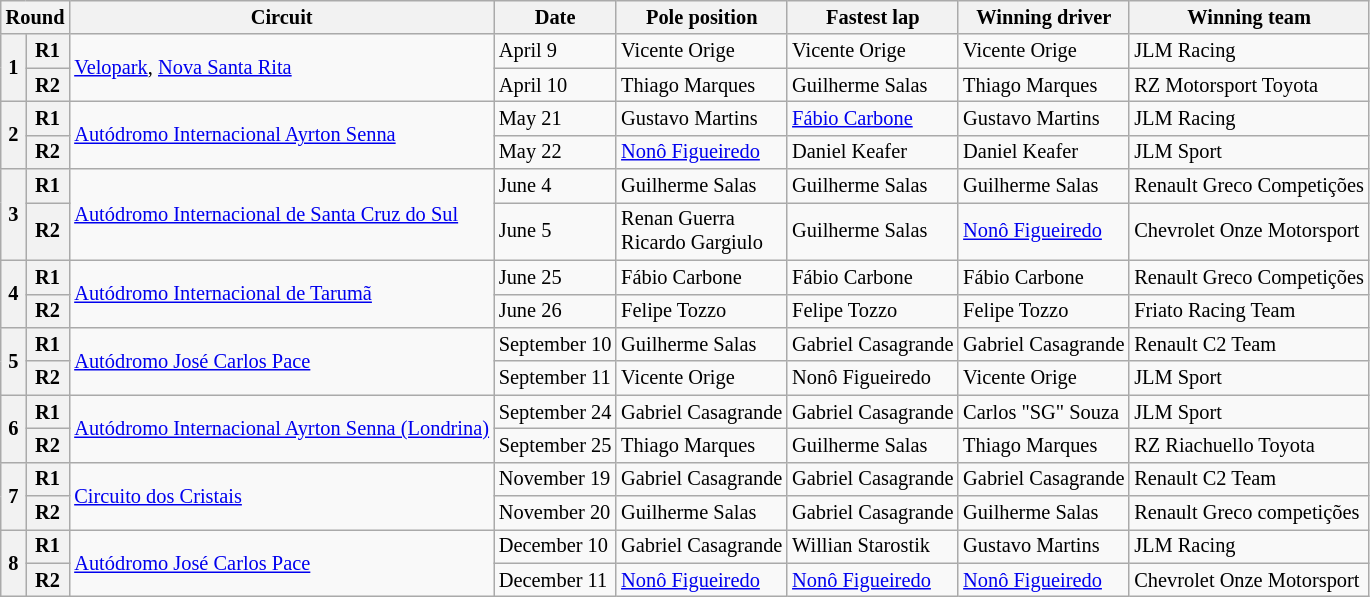<table class="wikitable" style="font-size: 85%;">
<tr>
<th colspan=2>Round</th>
<th>Circuit</th>
<th>Date</th>
<th>Pole position</th>
<th>Fastest lap</th>
<th>Winning driver</th>
<th>Winning team</th>
</tr>
<tr>
<th rowspan=2>1</th>
<th>R1</th>
<td rowspan=2><a href='#'>Velopark</a>, <a href='#'>Nova Santa Rita</a></td>
<td>April 9</td>
<td>Vicente Orige</td>
<td>Vicente Orige</td>
<td>Vicente Orige</td>
<td>JLM Racing</td>
</tr>
<tr>
<th>R2</th>
<td>April 10</td>
<td>Thiago Marques</td>
<td>Guilherme Salas</td>
<td>Thiago Marques</td>
<td>RZ Motorsport Toyota</td>
</tr>
<tr>
<th rowspan=2>2</th>
<th>R1</th>
<td rowspan=2><a href='#'>Autódromo Internacional Ayrton Senna</a></td>
<td>May 21</td>
<td>Gustavo Martins</td>
<td><a href='#'>Fábio Carbone</a></td>
<td>Gustavo Martins</td>
<td>JLM Racing</td>
</tr>
<tr>
<th>R2</th>
<td>May 22</td>
<td><a href='#'>Nonô Figueiredo</a></td>
<td>Daniel Keafer</td>
<td>Daniel Keafer</td>
<td>JLM Sport</td>
</tr>
<tr>
<th rowspan=2>3</th>
<th>R1</th>
<td rowspan=2><a href='#'>Autódromo Internacional de Santa Cruz do Sul</a></td>
<td>June 4</td>
<td>Guilherme Salas</td>
<td>Guilherme Salas</td>
<td>Guilherme Salas</td>
<td>Renault Greco Competições</td>
</tr>
<tr>
<th>R2</th>
<td>June 5</td>
<td>Renan Guerra<br>Ricardo Gargiulo</td>
<td>Guilherme Salas</td>
<td><a href='#'>Nonô Figueiredo</a></td>
<td>Chevrolet Onze Motorsport</td>
</tr>
<tr>
<th rowspan=2>4</th>
<th>R1</th>
<td rowspan=2><a href='#'>Autódromo Internacional de Tarumã</a></td>
<td>June 25</td>
<td>Fábio Carbone</td>
<td>Fábio Carbone</td>
<td>Fábio Carbone</td>
<td>Renault Greco Competições</td>
</tr>
<tr>
<th>R2</th>
<td>June 26</td>
<td>Felipe Tozzo</td>
<td>Felipe Tozzo</td>
<td>Felipe Tozzo</td>
<td>Friato Racing Team</td>
</tr>
<tr>
<th rowspan=2>5</th>
<th>R1</th>
<td rowspan=2><a href='#'>Autódromo José Carlos Pace</a></td>
<td>September 10</td>
<td>Guilherme Salas</td>
<td>Gabriel Casagrande</td>
<td>Gabriel Casagrande</td>
<td>Renault C2 Team</td>
</tr>
<tr>
<th>R2</th>
<td>September 11</td>
<td>Vicente Orige</td>
<td>Nonô Figueiredo</td>
<td>Vicente Orige</td>
<td>JLM Sport</td>
</tr>
<tr>
<th rowspan=2>6</th>
<th>R1</th>
<td rowspan=2><a href='#'>Autódromo Internacional Ayrton Senna (Londrina)</a></td>
<td>September 24</td>
<td>Gabriel Casagrande</td>
<td>Gabriel Casagrande</td>
<td>Carlos "SG" Souza</td>
<td>JLM Sport</td>
</tr>
<tr>
<th>R2</th>
<td>September 25</td>
<td>Thiago Marques</td>
<td>Guilherme Salas</td>
<td>Thiago Marques</td>
<td>RZ Riachuello Toyota</td>
</tr>
<tr>
<th rowspan=2>7</th>
<th>R1</th>
<td rowspan=2><a href='#'>Circuito dos Cristais</a></td>
<td>November 19</td>
<td>Gabriel Casagrande</td>
<td>Gabriel Casagrande</td>
<td>Gabriel Casagrande</td>
<td>Renault C2 Team</td>
</tr>
<tr>
<th>R2</th>
<td>November 20</td>
<td>Guilherme Salas</td>
<td>Gabriel Casagrande</td>
<td>Guilherme Salas</td>
<td>Renault Greco competições</td>
</tr>
<tr>
<th rowspan=2>8</th>
<th>R1</th>
<td rowspan=2><a href='#'>Autódromo José Carlos Pace</a></td>
<td>December 10</td>
<td>Gabriel Casagrande</td>
<td>Willian Starostik</td>
<td>Gustavo Martins</td>
<td>JLM Racing</td>
</tr>
<tr>
<th>R2</th>
<td>December 11</td>
<td><a href='#'>Nonô Figueiredo</a></td>
<td><a href='#'>Nonô Figueiredo</a></td>
<td><a href='#'>Nonô Figueiredo</a></td>
<td>Chevrolet Onze Motorsport</td>
</tr>
</table>
